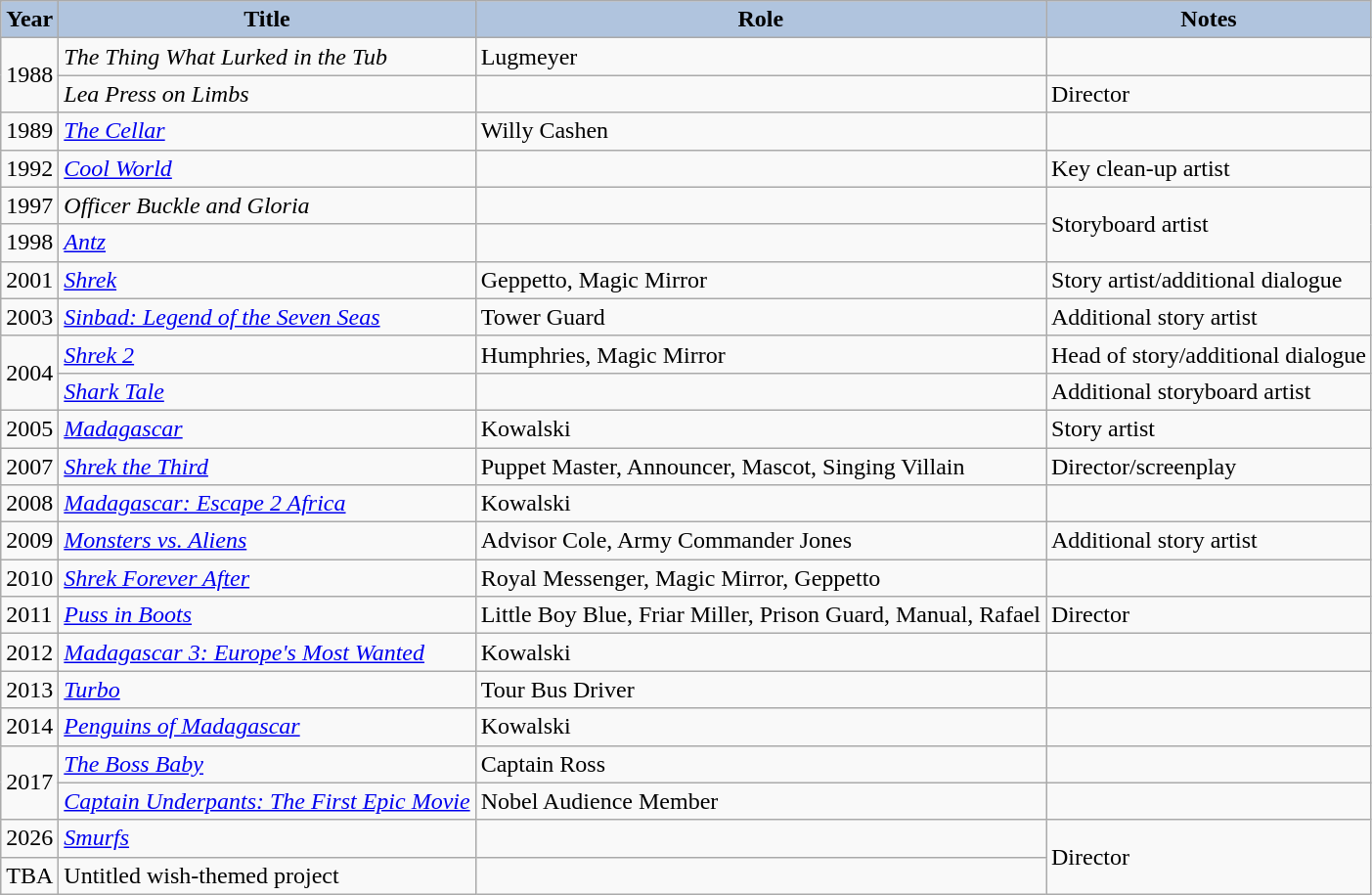<table class="wikitable">
<tr>
<th style="background:#B0C4DE;">Year</th>
<th style="background:#B0C4DE;">Title</th>
<th style="background:#B0C4DE;">Role</th>
<th style="background:#B0C4DE;">Notes</th>
</tr>
<tr>
<td rowspan="2">1988</td>
<td><em>The Thing What Lurked in the Tub</em></td>
<td>Lugmeyer</td>
<td></td>
</tr>
<tr>
<td><em>Lea Press on Limbs</em></td>
<td></td>
<td>Director</td>
</tr>
<tr>
<td>1989</td>
<td><em><a href='#'>The Cellar</a></em></td>
<td>Willy Cashen</td>
<td></td>
</tr>
<tr>
<td>1992</td>
<td><em><a href='#'>Cool World</a></em></td>
<td></td>
<td>Key clean-up artist</td>
</tr>
<tr>
<td>1997</td>
<td><em>Officer Buckle and Gloria</em></td>
<td></td>
<td rowspan="2">Storyboard artist</td>
</tr>
<tr>
<td>1998</td>
<td><em><a href='#'>Antz</a></em></td>
<td></td>
</tr>
<tr>
<td>2001</td>
<td><em><a href='#'>Shrek</a></em></td>
<td>Geppetto, Magic Mirror</td>
<td>Story artist/additional dialogue</td>
</tr>
<tr>
<td>2003</td>
<td><em><a href='#'>Sinbad: Legend of the Seven Seas</a></em></td>
<td>Tower Guard</td>
<td>Additional story artist</td>
</tr>
<tr>
<td rowspan="2">2004</td>
<td><em><a href='#'>Shrek 2</a></em></td>
<td>Humphries, Magic Mirror</td>
<td>Head of story/additional dialogue</td>
</tr>
<tr>
<td><em><a href='#'>Shark Tale</a></em></td>
<td></td>
<td>Additional storyboard artist</td>
</tr>
<tr>
<td>2005</td>
<td><em><a href='#'>Madagascar</a></em></td>
<td>Kowalski</td>
<td>Story artist</td>
</tr>
<tr>
<td>2007</td>
<td><em><a href='#'>Shrek the Third</a></em></td>
<td>Puppet Master, Announcer, Mascot, Singing Villain</td>
<td>Director/screenplay</td>
</tr>
<tr>
<td>2008</td>
<td><em><a href='#'>Madagascar: Escape 2 Africa</a></em></td>
<td>Kowalski</td>
<td></td>
</tr>
<tr>
<td>2009</td>
<td><em><a href='#'>Monsters vs. Aliens</a></em></td>
<td>Advisor Cole, Army Commander Jones</td>
<td>Additional story artist</td>
</tr>
<tr>
<td>2010</td>
<td><em><a href='#'>Shrek Forever After</a></em></td>
<td>Royal Messenger, Magic Mirror, Geppetto</td>
<td></td>
</tr>
<tr>
<td>2011</td>
<td><em><a href='#'>Puss in Boots</a></em></td>
<td>Little Boy Blue, Friar Miller, Prison Guard, Manual, Rafael</td>
<td>Director</td>
</tr>
<tr>
<td>2012</td>
<td><em><a href='#'>Madagascar 3: Europe's Most Wanted</a></em></td>
<td>Kowalski</td>
<td></td>
</tr>
<tr>
<td>2013</td>
<td><em><a href='#'>Turbo</a></em></td>
<td>Tour Bus Driver</td>
<td></td>
</tr>
<tr>
<td>2014</td>
<td><em><a href='#'>Penguins of Madagascar</a></em></td>
<td>Kowalski</td>
<td></td>
</tr>
<tr>
<td rowspan="2">2017</td>
<td><em><a href='#'>The Boss Baby</a></em></td>
<td>Captain Ross</td>
<td></td>
</tr>
<tr>
<td><em><a href='#'>Captain Underpants: The First Epic Movie</a></em></td>
<td>Nobel Audience Member</td>
<td></td>
</tr>
<tr>
<td>2026</td>
<td><em><a href='#'>Smurfs</a></em></td>
<td></td>
<td rowspan="2">Director</td>
</tr>
<tr>
<td>TBA</td>
<td>Untitled wish-themed project</td>
<td></td>
</tr>
</table>
